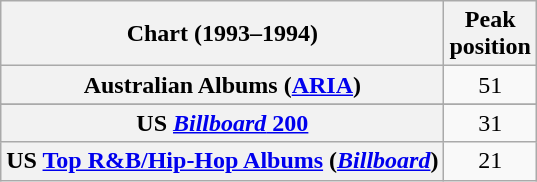<table class="wikitable sortable plainrowheaders" style="text-align:center">
<tr>
<th scope="col">Chart (1993–1994)</th>
<th scope="col">Peak<br>position</th>
</tr>
<tr>
<th scope="row">Australian Albums (<a href='#'>ARIA</a>)</th>
<td>51</td>
</tr>
<tr>
</tr>
<tr>
</tr>
<tr>
</tr>
<tr>
</tr>
<tr>
</tr>
<tr>
</tr>
<tr>
<th scope="row">US <a href='#'><em>Billboard</em> 200</a></th>
<td>31</td>
</tr>
<tr>
<th scope="row">US <a href='#'>Top R&B/Hip-Hop Albums</a> (<em><a href='#'>Billboard</a></em>)</th>
<td>21</td>
</tr>
</table>
